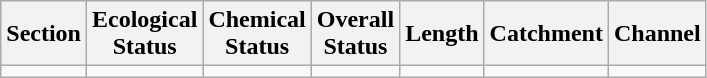<table class="wikitable">
<tr>
<th>Section</th>
<th>Ecological<br>Status</th>
<th>Chemical<br>Status</th>
<th>Overall<br>Status</th>
<th>Length</th>
<th>Catchment</th>
<th>Channel</th>
</tr>
<tr>
<td></td>
<td></td>
<td></td>
<td></td>
<td></td>
<td></td>
<td></td>
</tr>
</table>
